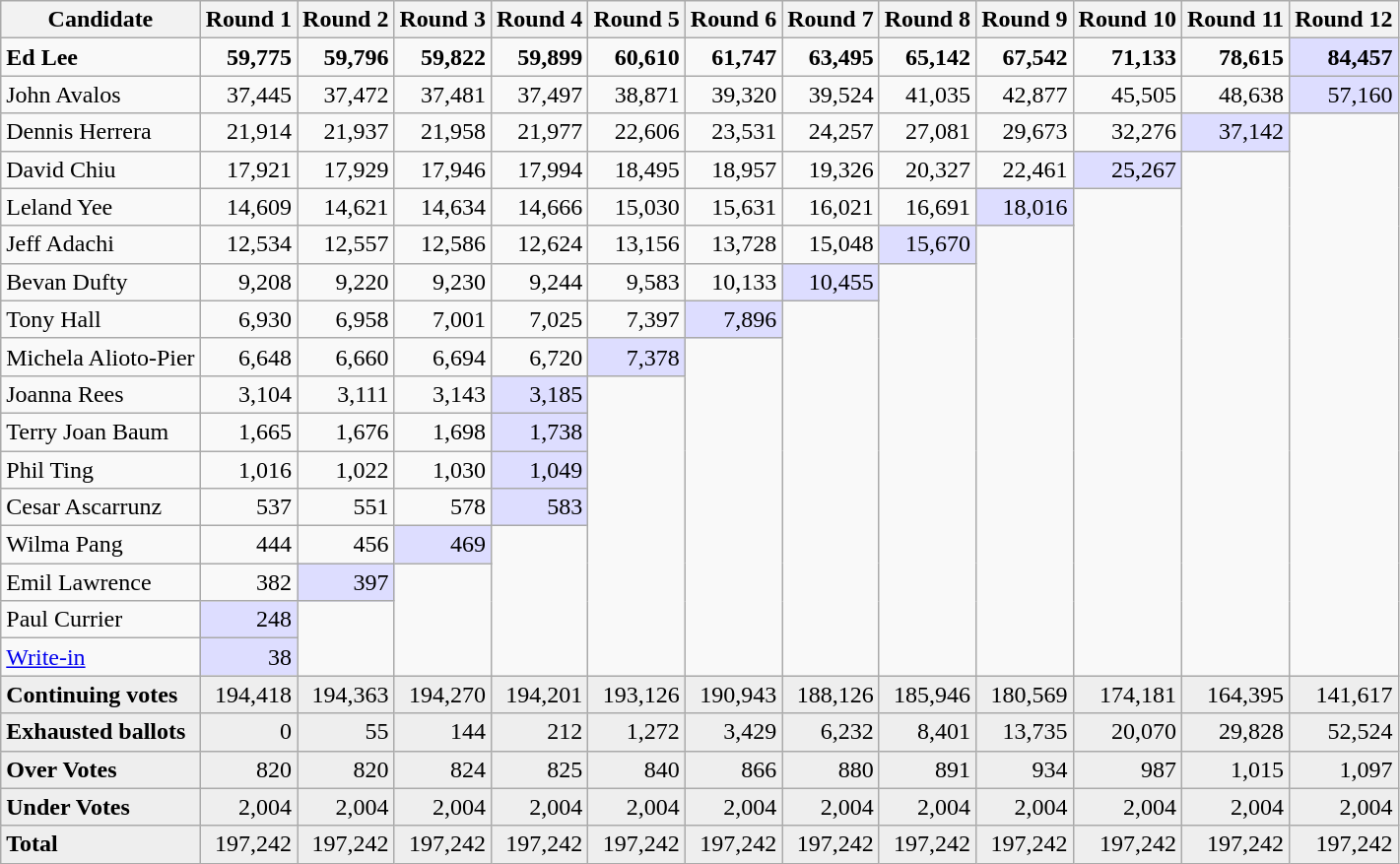<table class="wikitable" style="text-align: right;">
<tr>
<th align="left">Candidate</th>
<th>Round 1</th>
<th>Round 2</th>
<th>Round 3</th>
<th>Round 4</th>
<th>Round 5</th>
<th>Round 6</th>
<th>Round 7</th>
<th>Round 8</th>
<th>Round 9</th>
<th>Round 10</th>
<th>Round 11</th>
<th>Round 12</th>
</tr>
<tr>
<td align="left"><strong>Ed Lee</strong></td>
<td><strong>59,775</strong></td>
<td><strong>59,796</strong></td>
<td><strong>59,822</strong></td>
<td><strong>59,899</strong></td>
<td><strong>60,610</strong></td>
<td><strong>61,747</strong></td>
<td><strong>63,495</strong></td>
<td><strong>65,142</strong></td>
<td><strong>67,542</strong></td>
<td><strong>71,133</strong></td>
<td><strong>78,615</strong></td>
<td bgcolor="#ddddff"><strong>84,457</strong></td>
</tr>
<tr>
<td align="left">John Avalos</td>
<td>37,445</td>
<td>37,472</td>
<td>37,481</td>
<td>37,497</td>
<td>38,871</td>
<td>39,320</td>
<td>39,524</td>
<td>41,035</td>
<td>42,877</td>
<td>45,505</td>
<td>48,638</td>
<td bgcolor="#ddddff">57,160</td>
</tr>
<tr>
<td align="left">Dennis Herrera</td>
<td>21,914</td>
<td>21,937</td>
<td>21,958</td>
<td>21,977</td>
<td>22,606</td>
<td>23,531</td>
<td>24,257</td>
<td>27,081</td>
<td>29,673</td>
<td>32,276</td>
<td bgcolor="#ddddff">37,142</td>
<td rowspan="15"></td>
</tr>
<tr>
<td align="left">David Chiu</td>
<td>17,921</td>
<td>17,929</td>
<td>17,946</td>
<td>17,994</td>
<td>18,495</td>
<td>18,957</td>
<td>19,326</td>
<td>20,327</td>
<td>22,461</td>
<td bgcolor="#ddddff">25,267</td>
<td rowspan="14"></td>
</tr>
<tr>
<td align="left">Leland Yee</td>
<td>14,609</td>
<td>14,621</td>
<td>14,634</td>
<td>14,666</td>
<td>15,030</td>
<td>15,631</td>
<td>16,021</td>
<td>16,691</td>
<td bgcolor="#ddddff">18,016</td>
<td rowspan="13"></td>
</tr>
<tr>
<td align="left">Jeff Adachi</td>
<td>12,534</td>
<td>12,557</td>
<td>12,586</td>
<td>12,624</td>
<td>13,156</td>
<td>13,728</td>
<td>15,048</td>
<td bgcolor="#ddddff">15,670</td>
<td rowspan="12"></td>
</tr>
<tr>
<td align="left">Bevan Dufty</td>
<td>9,208</td>
<td>9,220</td>
<td>9,230</td>
<td>9,244</td>
<td>9,583</td>
<td>10,133</td>
<td bgcolor="#ddddff">10,455</td>
<td rowspan="11"></td>
</tr>
<tr>
<td align="left">Tony Hall</td>
<td>6,930</td>
<td>6,958</td>
<td>7,001</td>
<td>7,025</td>
<td>7,397</td>
<td bgcolor="#ddddff">7,896</td>
<td rowspan="10"></td>
</tr>
<tr>
<td align="left">Michela Alioto-Pier</td>
<td>6,648</td>
<td>6,660</td>
<td>6,694</td>
<td>6,720</td>
<td bgcolor="#ddddff">7,378</td>
<td rowspan="9"></td>
</tr>
<tr>
<td align="left">Joanna Rees</td>
<td>3,104</td>
<td>3,111</td>
<td>3,143</td>
<td bgcolor="#ddddff">3,185</td>
<td rowspan="8"></td>
</tr>
<tr>
<td align="left">Terry Joan Baum</td>
<td>1,665</td>
<td>1,676</td>
<td>1,698</td>
<td bgcolor="#ddddff">1,738</td>
</tr>
<tr>
<td align="left">Phil Ting</td>
<td>1,016</td>
<td>1,022</td>
<td>1,030</td>
<td bgcolor="#ddddff">1,049</td>
</tr>
<tr>
<td align="left">Cesar Ascarrunz</td>
<td>537</td>
<td>551</td>
<td>578</td>
<td bgcolor="#ddddff">583</td>
</tr>
<tr>
<td align="left">Wilma Pang</td>
<td>444</td>
<td>456</td>
<td bgcolor="#ddddff">469</td>
<td rowspan="4"></td>
</tr>
<tr>
<td align="left">Emil Lawrence</td>
<td>382</td>
<td bgcolor="#ddddff">397</td>
<td rowspan ="3"></td>
</tr>
<tr>
<td align="left">Paul Currier</td>
<td bgcolor="#ddddff">248</td>
<td rowspan="2"></td>
</tr>
<tr>
<td align="left"><a href='#'>Write-in</a></td>
<td bgcolor="#ddddff">38</td>
</tr>
<tr bgcolor="#EEEEEE">
<td align="left"><strong>Continuing votes</strong></td>
<td>194,418</td>
<td>194,363</td>
<td>194,270</td>
<td>194,201</td>
<td>193,126</td>
<td>190,943</td>
<td>188,126</td>
<td>185,946</td>
<td>180,569</td>
<td>174,181</td>
<td>164,395</td>
<td>141,617</td>
</tr>
<tr bgcolor="#EEEEEE">
<td align="left"><strong>Exhausted ballots</strong></td>
<td>0</td>
<td>55</td>
<td>144</td>
<td>212</td>
<td>1,272</td>
<td>3,429</td>
<td>6,232</td>
<td>8,401</td>
<td>13,735</td>
<td>20,070</td>
<td>29,828</td>
<td>52,524</td>
</tr>
<tr bgcolor="#EEEEEE">
<td align="left"><strong>Over Votes</strong></td>
<td>820</td>
<td>820</td>
<td>824</td>
<td>825</td>
<td>840</td>
<td>866</td>
<td>880</td>
<td>891</td>
<td>934</td>
<td>987</td>
<td>1,015</td>
<td>1,097</td>
</tr>
<tr bgcolor="#EEEEEE">
<td align="left"><strong>Under Votes</strong></td>
<td>2,004</td>
<td>2,004</td>
<td>2,004</td>
<td>2,004</td>
<td>2,004</td>
<td>2,004</td>
<td>2,004</td>
<td>2,004</td>
<td>2,004</td>
<td>2,004</td>
<td>2,004</td>
<td>2,004</td>
</tr>
<tr bgcolor="#EEEEEE">
<td align="left"><strong>Total</strong></td>
<td>197,242</td>
<td>197,242</td>
<td>197,242</td>
<td>197,242</td>
<td>197,242</td>
<td>197,242</td>
<td>197,242</td>
<td>197,242</td>
<td>197,242</td>
<td>197,242</td>
<td>197,242</td>
<td>197,242</td>
</tr>
</table>
